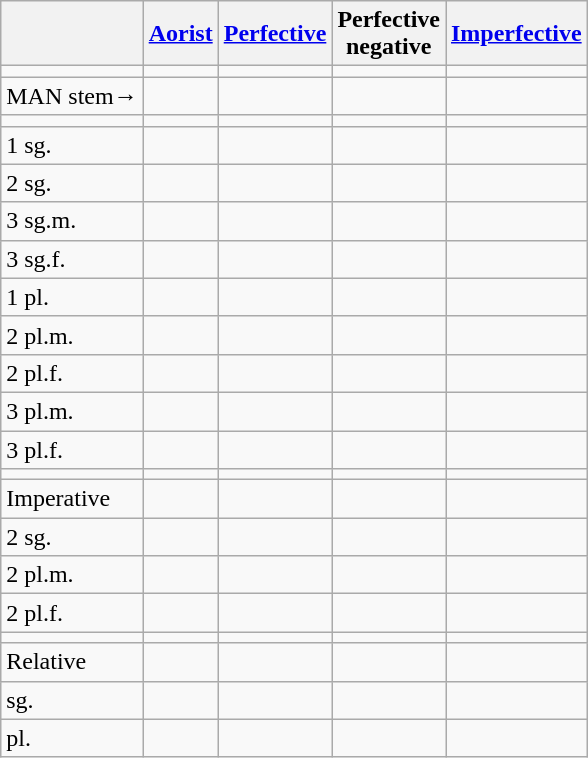<table class="wikitable" border="1">
<tr>
<th></th>
<th><a href='#'>Aorist</a></th>
<th><a href='#'>Perfective</a></th>
<th>Perfective<br>negative</th>
<th><a href='#'>Imperfective</a></th>
</tr>
<tr>
<td></td>
<td></td>
<td></td>
<td></td>
<td></td>
</tr>
<tr>
<td>MAN stem→</td>
<td></td>
<td></td>
<td></td>
<td></td>
</tr>
<tr>
<td></td>
<td></td>
<td></td>
<td></td>
<td></td>
</tr>
<tr>
<td>1 sg.</td>
<td></td>
<td></td>
<td></td>
<td></td>
</tr>
<tr>
<td>2 sg.</td>
<td></td>
<td></td>
<td></td>
<td></td>
</tr>
<tr>
<td>3 sg.m.</td>
<td></td>
<td></td>
<td></td>
<td></td>
</tr>
<tr>
<td>3 sg.f.</td>
<td></td>
<td></td>
<td></td>
<td></td>
</tr>
<tr>
<td>1 pl.</td>
<td></td>
<td></td>
<td></td>
<td></td>
</tr>
<tr>
<td>2 pl.m.</td>
<td></td>
<td></td>
<td></td>
<td></td>
</tr>
<tr>
<td>2 pl.f.</td>
<td></td>
<td></td>
<td></td>
<td></td>
</tr>
<tr>
<td>3 pl.m.</td>
<td></td>
<td></td>
<td></td>
<td></td>
</tr>
<tr>
<td>3 pl.f.</td>
<td></td>
<td></td>
<td></td>
<td></td>
</tr>
<tr>
<td></td>
<td></td>
<td></td>
<td></td>
<td></td>
</tr>
<tr>
<td>Imperative</td>
<td></td>
<td></td>
<td></td>
<td></td>
</tr>
<tr>
<td>2 sg.</td>
<td></td>
<td></td>
<td></td>
<td></td>
</tr>
<tr>
<td>2 pl.m.</td>
<td></td>
<td></td>
<td></td>
<td></td>
</tr>
<tr>
<td>2 pl.f.</td>
<td></td>
<td></td>
<td></td>
<td></td>
</tr>
<tr>
<td></td>
<td></td>
<td></td>
<td></td>
<td></td>
</tr>
<tr>
<td>Relative</td>
<td></td>
<td></td>
<td></td>
<td></td>
</tr>
<tr>
<td>sg.</td>
<td></td>
<td></td>
<td></td>
<td></td>
</tr>
<tr>
<td>pl.</td>
<td></td>
<td></td>
<td></td>
<td></td>
</tr>
</table>
